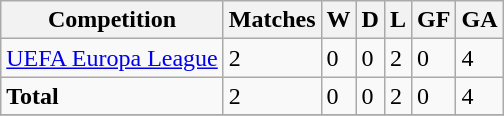<table class="wikitable">
<tr>
<th>Competition</th>
<th>Matches</th>
<th>W</th>
<th>D</th>
<th>L</th>
<th>GF</th>
<th>GA</th>
</tr>
<tr>
<td><a href='#'>UEFA Europa League</a></td>
<td>2</td>
<td>0</td>
<td>0</td>
<td>2</td>
<td>0</td>
<td>4</td>
</tr>
<tr>
<td><strong>Total</strong></td>
<td>2</td>
<td>0</td>
<td>0</td>
<td>2</td>
<td>0</td>
<td>4</td>
</tr>
<tr>
</tr>
</table>
